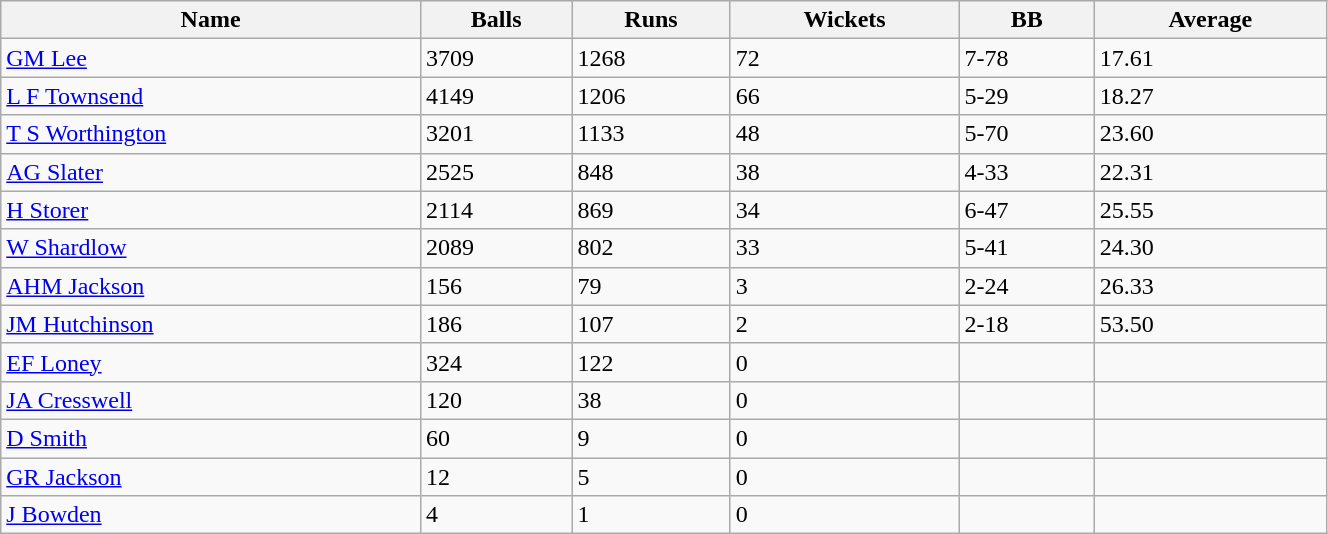<table class="wikitable sortable" style="width:70%;">
<tr style="background:#efefef;">
<th>Name</th>
<th>Balls</th>
<th>Runs</th>
<th>Wickets</th>
<th>BB</th>
<th>Average</th>
</tr>
<tr>
<td><a href='#'>GM Lee</a></td>
<td>3709</td>
<td>1268</td>
<td>72</td>
<td>7-78</td>
<td>17.61</td>
</tr>
<tr>
<td><a href='#'>L F Townsend</a></td>
<td>4149</td>
<td>1206</td>
<td>66</td>
<td>5-29</td>
<td>18.27</td>
</tr>
<tr>
<td><a href='#'>T S Worthington</a></td>
<td>3201</td>
<td>1133</td>
<td>48</td>
<td>5-70</td>
<td>23.60</td>
</tr>
<tr>
<td><a href='#'>AG Slater</a></td>
<td>2525</td>
<td>848</td>
<td>38</td>
<td>4-33</td>
<td>22.31</td>
</tr>
<tr>
<td><a href='#'>H Storer</a></td>
<td>2114</td>
<td>869</td>
<td>34</td>
<td>6-47</td>
<td>25.55</td>
</tr>
<tr>
<td><a href='#'>W Shardlow</a></td>
<td>2089</td>
<td>802</td>
<td>33</td>
<td>5-41</td>
<td>24.30</td>
</tr>
<tr>
<td><a href='#'>AHM Jackson</a></td>
<td>156</td>
<td>79</td>
<td>3</td>
<td>2-24</td>
<td>26.33</td>
</tr>
<tr>
<td><a href='#'>JM Hutchinson</a></td>
<td>186</td>
<td>107</td>
<td>2</td>
<td>2-18</td>
<td>53.50</td>
</tr>
<tr>
<td><a href='#'>EF Loney</a></td>
<td>324</td>
<td>122</td>
<td>0</td>
<td></td>
<td></td>
</tr>
<tr>
<td><a href='#'>JA Cresswell</a></td>
<td>120</td>
<td>38</td>
<td>0</td>
<td></td>
<td></td>
</tr>
<tr>
<td><a href='#'>D Smith</a></td>
<td>60</td>
<td>9</td>
<td>0</td>
<td></td>
<td></td>
</tr>
<tr>
<td><a href='#'>GR Jackson</a></td>
<td>12</td>
<td>5</td>
<td>0</td>
<td></td>
<td></td>
</tr>
<tr>
<td><a href='#'>J Bowden</a></td>
<td>4</td>
<td>1</td>
<td>0</td>
<td></td>
<td></td>
</tr>
</table>
